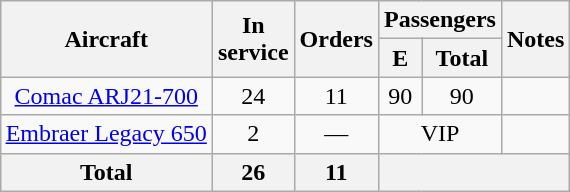<table class="wikitable" style="margin:0.5em auto; text-align:center">
<tr>
<th rowspan=2>Aircraft</th>
<th rowspan=2>In <br> service</th>
<th rowspan=2>Orders</th>
<th colspan=2>Passengers</th>
<th rowspan=2>Notes</th>
</tr>
<tr>
<th><abbr><span>E</span></abbr></th>
<th><span>Total</span></th>
</tr>
<tr>
<td><a href='#'>Comac ARJ21-700</a></td>
<td>24</td>
<td>11</td>
<td>90</td>
<td>90</td>
<td></td>
</tr>
<tr>
<td><a href='#'>Embraer Legacy 650</a></td>
<td>2</td>
<td>—</td>
<td colspan=2><abbr>VIP</abbr></td>
<td></td>
</tr>
<tr>
<th>Total</th>
<th>26</th>
<th>11</th>
<th colspan=3></th>
</tr>
</table>
